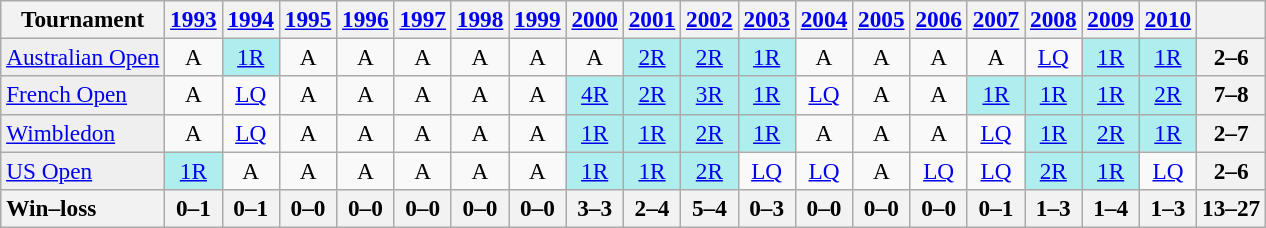<table class=wikitable style=font-size:97%;text-align:center>
<tr>
<th>Tournament</th>
<th><a href='#'>1993</a></th>
<th><a href='#'>1994</a></th>
<th><a href='#'>1995</a></th>
<th><a href='#'>1996</a></th>
<th><a href='#'>1997</a></th>
<th><a href='#'>1998</a></th>
<th><a href='#'>1999</a></th>
<th><a href='#'>2000</a></th>
<th><a href='#'>2001</a></th>
<th><a href='#'>2002</a></th>
<th><a href='#'>2003</a></th>
<th><a href='#'>2004</a></th>
<th><a href='#'>2005</a></th>
<th><a href='#'>2006</a></th>
<th><a href='#'>2007</a></th>
<th><a href='#'>2008</a></th>
<th><a href='#'>2009</a></th>
<th><a href='#'>2010</a></th>
<th></th>
</tr>
<tr>
<td bgcolor=#EFEFEF align=left><a href='#'>Australian Open</a></td>
<td>A</td>
<td bgcolor=#afeeee><a href='#'>1R</a></td>
<td>A</td>
<td>A</td>
<td>A</td>
<td>A</td>
<td>A</td>
<td>A</td>
<td bgcolor=#afeeee><a href='#'>2R</a></td>
<td bgcolor=#afeeee><a href='#'>2R</a></td>
<td bgcolor=#afeeee><a href='#'>1R</a></td>
<td>A</td>
<td>A</td>
<td>A</td>
<td>A</td>
<td><a href='#'>LQ</a></td>
<td bgcolor=#afeeee><a href='#'>1R</a></td>
<td bgcolor=#afeeee><a href='#'>1R</a></td>
<th>2–6</th>
</tr>
<tr>
<td bgcolor=#EFEFEF align=left><a href='#'>French Open</a></td>
<td>A</td>
<td><a href='#'>LQ</a></td>
<td>A</td>
<td>A</td>
<td>A</td>
<td>A</td>
<td>A</td>
<td bgcolor=#afeeee><a href='#'>4R</a></td>
<td bgcolor=#afeeee><a href='#'>2R</a></td>
<td bgcolor=#afeeee><a href='#'>3R</a></td>
<td bgcolor=#afeeee><a href='#'>1R</a></td>
<td><a href='#'>LQ</a></td>
<td>A</td>
<td>A</td>
<td bgcolor=#afeeee><a href='#'>1R</a></td>
<td bgcolor=#afeeee><a href='#'>1R</a></td>
<td bgcolor=#afeeee><a href='#'>1R</a></td>
<td bgcolor=#afeeee><a href='#'>2R</a></td>
<th>7–8</th>
</tr>
<tr>
<td bgcolor=#EFEFEF align=left><a href='#'>Wimbledon</a></td>
<td>A</td>
<td><a href='#'>LQ</a></td>
<td>A</td>
<td>A</td>
<td>A</td>
<td>A</td>
<td>A</td>
<td bgcolor=#afeeee><a href='#'>1R</a></td>
<td bgcolor=#afeeee><a href='#'>1R</a></td>
<td bgcolor=#afeeee><a href='#'>2R</a></td>
<td bgcolor=#afeeee><a href='#'>1R</a></td>
<td>A</td>
<td>A</td>
<td>A</td>
<td><a href='#'>LQ</a></td>
<td bgcolor=#afeeee><a href='#'>1R</a></td>
<td bgcolor=#afeeee><a href='#'>2R</a></td>
<td bgcolor=#afeeee><a href='#'>1R</a></td>
<th>2–7</th>
</tr>
<tr>
<td bgcolor=#EFEFEF align=left><a href='#'>US Open</a></td>
<td bgcolor=#afeeee><a href='#'>1R</a></td>
<td>A</td>
<td>A</td>
<td>A</td>
<td>A</td>
<td>A</td>
<td>A</td>
<td bgcolor=#afeeee><a href='#'>1R</a></td>
<td bgcolor=#afeeee><a href='#'>1R</a></td>
<td bgcolor=#afeeee><a href='#'>2R</a></td>
<td><a href='#'>LQ</a></td>
<td><a href='#'>LQ</a></td>
<td>A</td>
<td><a href='#'>LQ</a></td>
<td><a href='#'>LQ</a></td>
<td bgcolor=#afeeee><a href='#'>2R</a></td>
<td bgcolor=#afeeee><a href='#'>1R</a></td>
<td><a href='#'>LQ</a></td>
<th>2–6</th>
</tr>
<tr>
<th style=text-align:left>Win–loss</th>
<th>0–1</th>
<th>0–1</th>
<th>0–0</th>
<th>0–0</th>
<th>0–0</th>
<th>0–0</th>
<th>0–0</th>
<th>3–3</th>
<th>2–4</th>
<th>5–4</th>
<th>0–3</th>
<th>0–0</th>
<th>0–0</th>
<th>0–0</th>
<th>0–1</th>
<th>1–3</th>
<th>1–4</th>
<th>1–3</th>
<th>13–27</th>
</tr>
</table>
